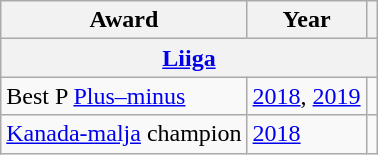<table class="wikitable">
<tr>
<th>Award</th>
<th>Year</th>
<th></th>
</tr>
<tr>
<th colspan="3"><a href='#'>Liiga</a></th>
</tr>
<tr>
<td>Best P <a href='#'>Plus–minus</a></td>
<td><a href='#'>2018</a>, <a href='#'>2019</a></td>
<td></td>
</tr>
<tr>
<td><a href='#'>Kanada-malja</a> champion</td>
<td><a href='#'>2018</a></td>
<td></td>
</tr>
</table>
